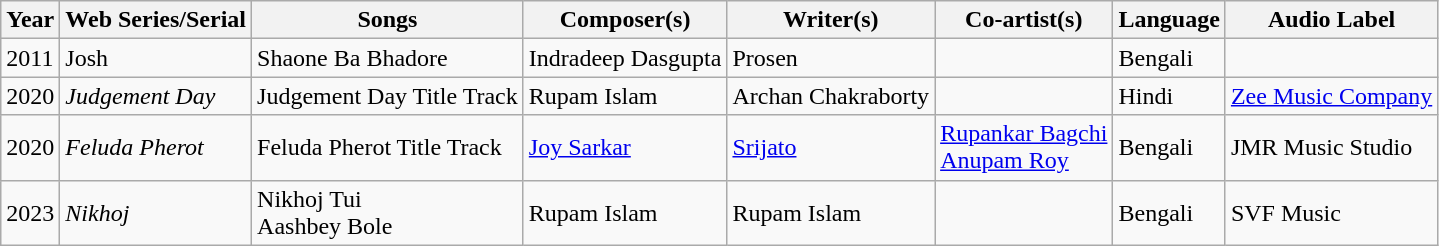<table class="wikitable">
<tr>
<th>Year</th>
<th>Web Series/Serial</th>
<th>Songs</th>
<th>Composer(s)</th>
<th>Writer(s)</th>
<th>Co-artist(s)</th>
<th>Language</th>
<th>Audio Label</th>
</tr>
<tr>
<td>2011</td>
<td>Josh</td>
<td>Shaone Ba Bhadore</td>
<td>Indradeep Dasgupta</td>
<td>Prosen</td>
<td></td>
<td>Bengali</td>
<td></td>
</tr>
<tr>
<td>2020</td>
<td><em>Judgement Day</em></td>
<td>Judgement Day Title Track</td>
<td>Rupam Islam</td>
<td>Archan Chakraborty</td>
<td></td>
<td>Hindi</td>
<td><a href='#'>Zee Music Company</a></td>
</tr>
<tr>
<td>2020</td>
<td><em>Feluda Pherot</em></td>
<td>Feluda Pherot Title Track</td>
<td><a href='#'>Joy Sarkar</a></td>
<td><a href='#'>Srijato</a></td>
<td><a href='#'>Rupankar Bagchi</a><br><a href='#'>Anupam Roy</a></td>
<td>Bengali</td>
<td>JMR Music Studio</td>
</tr>
<tr>
<td>2023</td>
<td><em>Nikhoj</em></td>
<td>Nikhoj Tui<br>Aashbey Bole</td>
<td>Rupam Islam</td>
<td>Rupam Islam</td>
<td></td>
<td>Bengali</td>
<td>SVF Music</td>
</tr>
</table>
